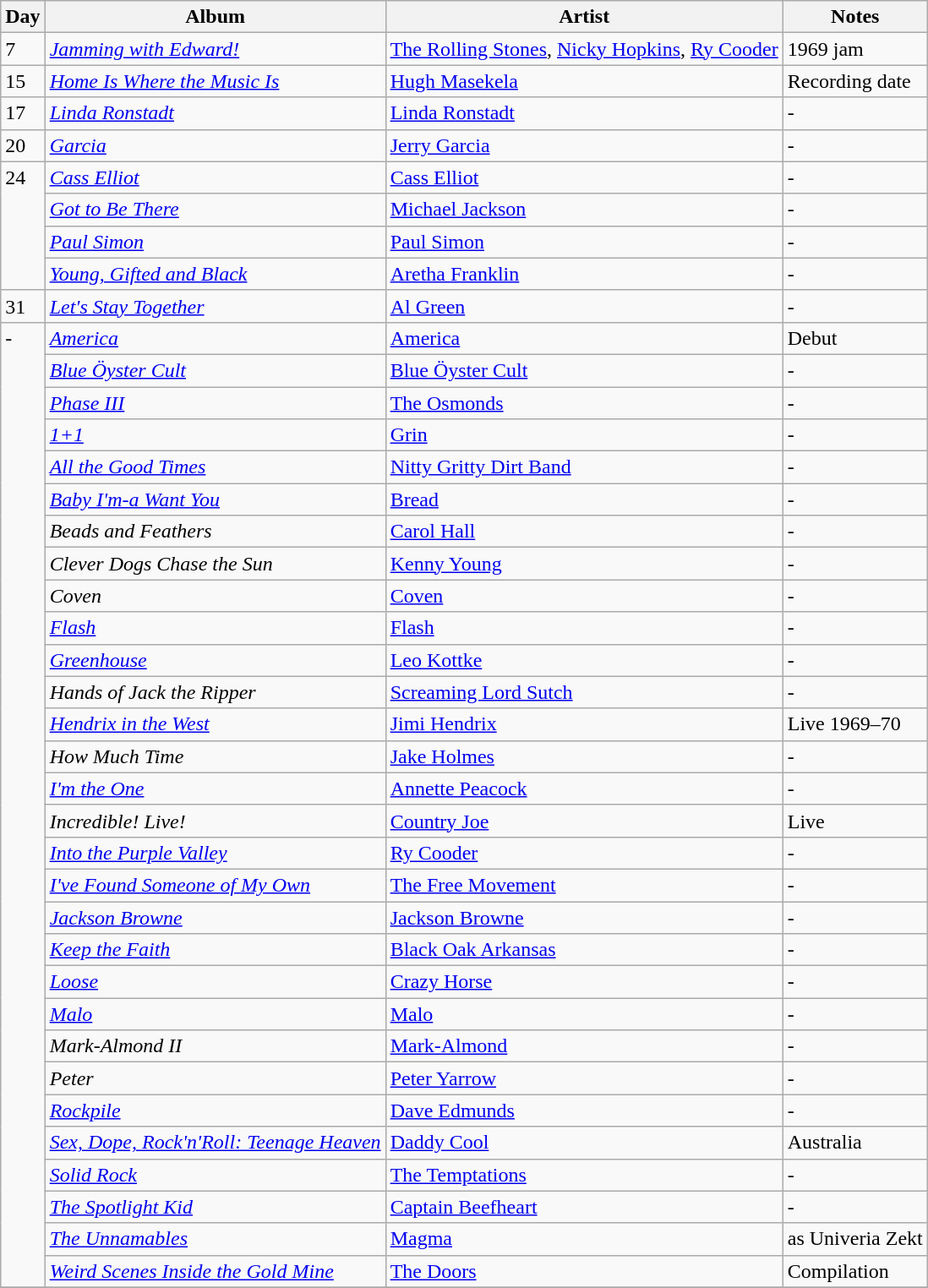<table class="wikitable">
<tr>
<th>Day</th>
<th>Album</th>
<th>Artist</th>
<th>Notes</th>
</tr>
<tr>
<td rowspan="1" valign="top">7</td>
<td><em><a href='#'>Jamming with Edward!</a></em></td>
<td><a href='#'>The Rolling Stones</a>, <a href='#'>Nicky Hopkins</a>, <a href='#'>Ry Cooder</a></td>
<td>1969 jam</td>
</tr>
<tr>
<td rowspan="1" valign="top">15</td>
<td><em><a href='#'>Home Is Where the Music Is</a></em></td>
<td><a href='#'>Hugh Masekela</a></td>
<td>Recording date</td>
</tr>
<tr>
<td rowspan="1" valign="top">17</td>
<td><em><a href='#'>Linda Ronstadt</a></em></td>
<td><a href='#'>Linda Ronstadt</a></td>
<td>-</td>
</tr>
<tr>
<td rowspan="1" valign="top">20</td>
<td><em><a href='#'>Garcia</a></em></td>
<td><a href='#'>Jerry Garcia</a></td>
<td>-</td>
</tr>
<tr>
<td rowspan="4" valign="top">24</td>
<td><em><a href='#'>Cass Elliot</a></em></td>
<td><a href='#'>Cass Elliot</a></td>
<td>-</td>
</tr>
<tr>
<td><em><a href='#'>Got to Be There</a></em></td>
<td><a href='#'>Michael Jackson</a></td>
<td>-</td>
</tr>
<tr>
<td><em><a href='#'>Paul Simon</a></em></td>
<td><a href='#'>Paul Simon</a></td>
<td>-</td>
</tr>
<tr>
<td><em><a href='#'>Young, Gifted and Black</a></em></td>
<td><a href='#'>Aretha Franklin</a></td>
<td>-</td>
</tr>
<tr>
<td rowspan="1" valign="top">31</td>
<td><em><a href='#'>Let's Stay Together</a></em></td>
<td><a href='#'>Al Green</a></td>
<td>-</td>
</tr>
<tr>
<td rowspan="30" valign="top">-</td>
<td><em><a href='#'>America</a></em></td>
<td><a href='#'>America</a></td>
<td>Debut</td>
</tr>
<tr>
<td><em><a href='#'>Blue Öyster Cult</a></em></td>
<td><a href='#'>Blue Öyster Cult</a></td>
<td>-</td>
</tr>
<tr>
<td><em><a href='#'>Phase III</a></em></td>
<td><a href='#'>The Osmonds</a></td>
<td>-</td>
</tr>
<tr>
<td><em><a href='#'>1+1</a></em></td>
<td><a href='#'>Grin</a></td>
<td>-</td>
</tr>
<tr>
<td><em><a href='#'>All the Good Times</a></em></td>
<td><a href='#'>Nitty Gritty Dirt Band</a></td>
<td>-</td>
</tr>
<tr>
<td><em><a href='#'>Baby I'm-a Want You</a></em></td>
<td><a href='#'>Bread</a></td>
<td>-</td>
</tr>
<tr>
<td><em>Beads and Feathers</em></td>
<td><a href='#'>Carol Hall</a></td>
<td>-</td>
</tr>
<tr>
<td><em>Clever Dogs Chase the Sun</em></td>
<td><a href='#'>Kenny Young</a></td>
<td>-</td>
</tr>
<tr>
<td><em>Coven</em></td>
<td><a href='#'>Coven</a></td>
<td>-</td>
</tr>
<tr>
<td><em><a href='#'>Flash</a></em></td>
<td><a href='#'>Flash</a></td>
<td>-</td>
</tr>
<tr>
<td><em><a href='#'>Greenhouse</a></em></td>
<td><a href='#'>Leo Kottke</a></td>
<td>-</td>
</tr>
<tr>
<td><em>Hands of Jack the Ripper</em></td>
<td><a href='#'>Screaming Lord Sutch</a></td>
<td>-</td>
</tr>
<tr>
<td><em><a href='#'>Hendrix in the West</a></em></td>
<td><a href='#'>Jimi Hendrix</a></td>
<td>Live 1969–70</td>
</tr>
<tr>
<td><em>How Much Time</em></td>
<td><a href='#'>Jake Holmes</a></td>
<td>-</td>
</tr>
<tr>
<td><em><a href='#'>I'm the One</a></em></td>
<td><a href='#'>Annette Peacock</a></td>
<td>-</td>
</tr>
<tr>
<td><em>Incredible! Live!</em></td>
<td><a href='#'>Country Joe</a></td>
<td>Live</td>
</tr>
<tr>
<td><em><a href='#'>Into the Purple Valley</a></em></td>
<td><a href='#'>Ry Cooder</a></td>
<td>-</td>
</tr>
<tr>
<td><em><a href='#'>I've Found Someone of My Own</a></em></td>
<td><a href='#'>The Free Movement</a></td>
<td>-</td>
</tr>
<tr>
<td><em><a href='#'>Jackson Browne</a></em></td>
<td><a href='#'>Jackson Browne</a></td>
<td>-</td>
</tr>
<tr>
<td><em><a href='#'>Keep the Faith</a></em></td>
<td><a href='#'>Black Oak Arkansas</a></td>
<td>-</td>
</tr>
<tr>
<td><em><a href='#'>Loose</a></em></td>
<td><a href='#'>Crazy Horse</a></td>
<td>-</td>
</tr>
<tr>
<td><em><a href='#'>Malo</a></em></td>
<td><a href='#'>Malo</a></td>
<td>-</td>
</tr>
<tr>
<td><em>Mark-Almond II</em></td>
<td><a href='#'>Mark-Almond</a></td>
<td>-</td>
</tr>
<tr>
<td><em>Peter</em></td>
<td><a href='#'>Peter Yarrow</a></td>
<td>-</td>
</tr>
<tr>
<td><em><a href='#'>Rockpile</a></em></td>
<td><a href='#'>Dave Edmunds</a></td>
<td>-</td>
</tr>
<tr>
<td><em><a href='#'>Sex, Dope, Rock'n'Roll: Teenage Heaven</a></em></td>
<td><a href='#'>Daddy Cool</a></td>
<td>Australia</td>
</tr>
<tr>
<td><em><a href='#'>Solid Rock</a></em></td>
<td><a href='#'>The Temptations</a></td>
<td>-</td>
</tr>
<tr>
<td><em><a href='#'>The Spotlight Kid</a></em></td>
<td><a href='#'>Captain Beefheart</a></td>
<td>-</td>
</tr>
<tr>
<td><em><a href='#'>The Unnamables</a></em></td>
<td><a href='#'>Magma</a></td>
<td>as Univeria Zekt</td>
</tr>
<tr>
<td><em><a href='#'>Weird Scenes Inside the Gold Mine</a></em></td>
<td><a href='#'>The Doors</a></td>
<td>Compilation</td>
</tr>
<tr>
</tr>
</table>
